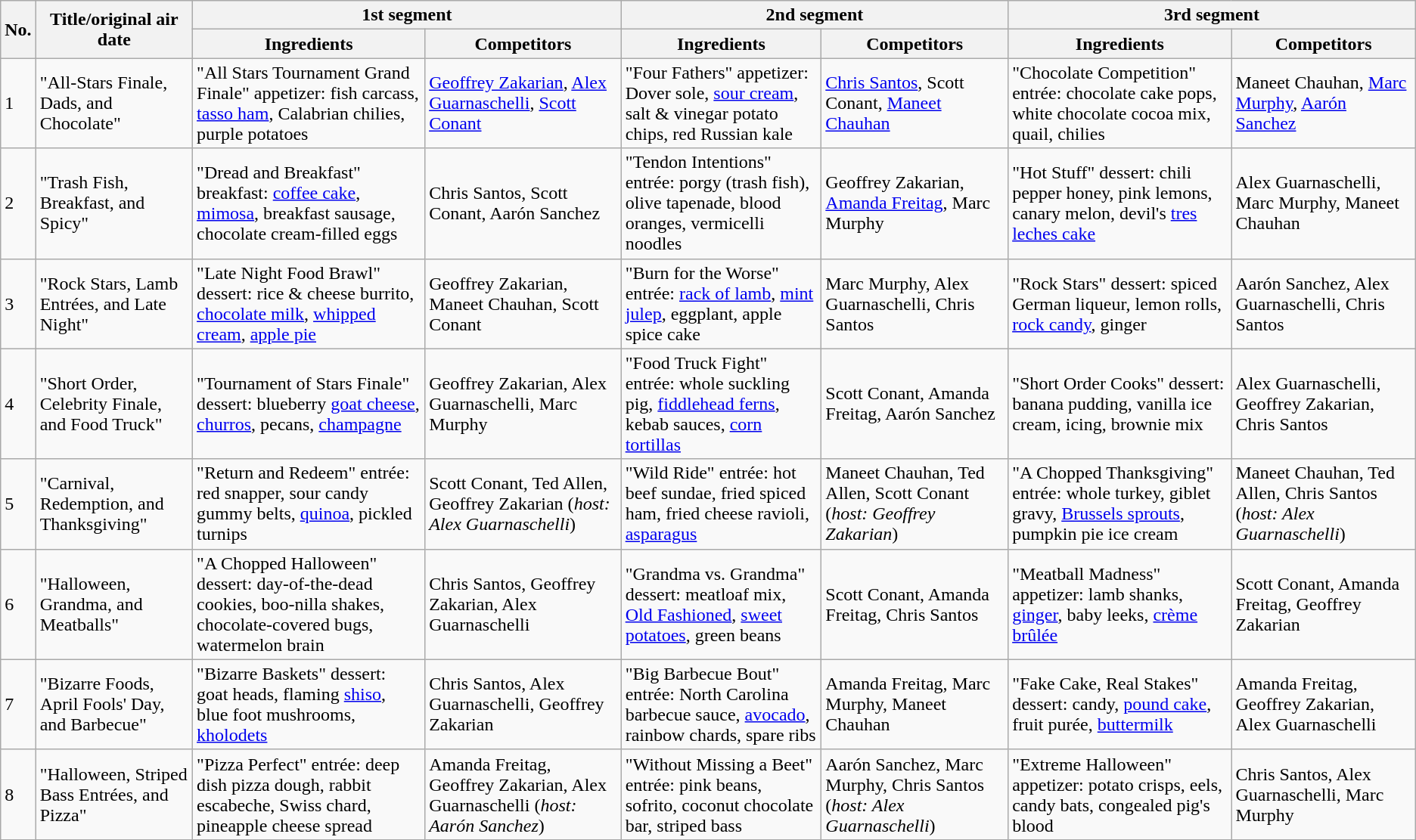<table class="wikitable">
<tr>
<th rowspan="2">No.</th>
<th rowspan="2">Title/original air date</th>
<th colspan="2">1st segment</th>
<th colspan="2">2nd segment</th>
<th colspan="2">3rd segment</th>
</tr>
<tr>
<th>Ingredients</th>
<th>Competitors</th>
<th>Ingredients</th>
<th>Competitors</th>
<th>Ingredients</th>
<th>Competitors</th>
</tr>
<tr>
<td>1</td>
<td>"All-Stars Finale, Dads, and Chocolate" </td>
<td>"All Stars Tournament Grand Finale" appetizer: fish carcass, <a href='#'>tasso ham</a>, Calabrian chilies, purple potatoes</td>
<td><a href='#'>Geoffrey Zakarian</a>, <a href='#'>Alex Guarnaschelli</a>, <a href='#'>Scott Conant</a></td>
<td>"Four Fathers" appetizer: Dover sole, <a href='#'>sour cream</a>, salt & vinegar potato chips, red Russian kale</td>
<td><a href='#'>Chris Santos</a>, Scott Conant, <a href='#'>Maneet Chauhan</a></td>
<td>"Chocolate Competition" entrée: chocolate cake pops, white chocolate cocoa mix, quail, chilies</td>
<td>Maneet Chauhan, <a href='#'>Marc Murphy</a>, <a href='#'>Aarón Sanchez</a></td>
</tr>
<tr>
<td>2</td>
<td>"Trash Fish, Breakfast, and Spicy" </td>
<td>"Dread and Breakfast" breakfast: <a href='#'>coffee cake</a>, <a href='#'>mimosa</a>, breakfast sausage, chocolate cream-filled eggs</td>
<td>Chris Santos, Scott Conant, Aarón Sanchez</td>
<td>"Tendon Intentions" entrée: porgy (trash fish), olive tapenade, blood oranges, vermicelli noodles</td>
<td>Geoffrey Zakarian, <a href='#'>Amanda Freitag</a>, Marc Murphy</td>
<td>"Hot Stuff" dessert: chili pepper honey, pink lemons, canary melon, devil's <a href='#'>tres leches cake</a></td>
<td>Alex Guarnaschelli, Marc Murphy, Maneet Chauhan</td>
</tr>
<tr>
<td>3</td>
<td>"Rock Stars, Lamb Entrées, and Late Night" </td>
<td>"Late Night Food Brawl" dessert: rice & cheese burrito, <a href='#'>chocolate milk</a>, <a href='#'>whipped cream</a>, <a href='#'>apple pie</a></td>
<td>Geoffrey Zakarian, Maneet Chauhan, Scott Conant</td>
<td>"Burn for the Worse" entrée: <a href='#'>rack of lamb</a>, <a href='#'>mint julep</a>, eggplant, apple spice cake</td>
<td>Marc Murphy, Alex Guarnaschelli, Chris Santos</td>
<td>"Rock Stars" dessert: spiced German liqueur, lemon rolls, <a href='#'>rock candy</a>, ginger</td>
<td>Aarón Sanchez, Alex Guarnaschelli, Chris Santos</td>
</tr>
<tr>
<td>4</td>
<td>"Short Order, Celebrity Finale, and Food Truck" </td>
<td>"Tournament of Stars Finale" dessert: blueberry <a href='#'>goat cheese</a>, <a href='#'>churros</a>, pecans, <a href='#'>champagne</a></td>
<td>Geoffrey Zakarian, Alex Guarnaschelli, Marc Murphy</td>
<td>"Food Truck Fight" entrée: whole suckling pig, <a href='#'>fiddlehead ferns</a>, kebab sauces, <a href='#'>corn tortillas</a></td>
<td>Scott Conant, Amanda Freitag, Aarón Sanchez</td>
<td>"Short Order Cooks" dessert: banana pudding, vanilla ice cream, icing, brownie mix</td>
<td>Alex Guarnaschelli, Geoffrey Zakarian, Chris Santos</td>
</tr>
<tr>
<td>5</td>
<td>"Carnival, Redemption, and Thanksgiving" </td>
<td>"Return and Redeem" entrée: red snapper, sour candy gummy belts, <a href='#'>quinoa</a>, pickled turnips</td>
<td>Scott Conant, Ted Allen, Geoffrey Zakarian (<em>host: Alex Guarnaschelli</em>)</td>
<td>"Wild Ride" entrée: hot beef sundae, fried spiced ham, fried cheese ravioli, <a href='#'>asparagus</a></td>
<td>Maneet Chauhan, Ted Allen, Scott Conant (<em>host: Geoffrey Zakarian</em>)</td>
<td>"A Chopped Thanksgiving" entrée: whole turkey, giblet gravy, <a href='#'>Brussels sprouts</a>, pumpkin pie ice cream</td>
<td>Maneet Chauhan, Ted Allen, Chris Santos (<em>host: Alex Guarnaschelli</em>)</td>
</tr>
<tr>
<td>6</td>
<td>"Halloween, Grandma, and Meatballs" </td>
<td>"A Chopped Halloween" dessert: day-of-the-dead cookies, boo-nilla shakes, chocolate-covered bugs, watermelon brain</td>
<td>Chris Santos, Geoffrey Zakarian, Alex Guarnaschelli</td>
<td>"Grandma vs. Grandma" dessert: meatloaf mix, <a href='#'>Old Fashioned</a>, <a href='#'>sweet potatoes</a>, green beans</td>
<td>Scott Conant, Amanda Freitag, Chris Santos</td>
<td>"Meatball Madness" appetizer: lamb shanks, <a href='#'>ginger</a>, baby leeks, <a href='#'>crème brûlée</a></td>
<td>Scott Conant, Amanda Freitag, Geoffrey Zakarian</td>
</tr>
<tr>
<td>7</td>
<td>"Bizarre Foods, April Fools' Day, and Barbecue" </td>
<td>"Bizarre Baskets" dessert: goat heads, flaming <a href='#'>shiso</a>, blue foot mushrooms, <a href='#'>kholodets</a></td>
<td>Chris Santos, Alex Guarnaschelli, Geoffrey Zakarian</td>
<td>"Big Barbecue Bout" entrée: North Carolina barbecue sauce, <a href='#'>avocado</a>, rainbow chards, spare ribs</td>
<td>Amanda Freitag, Marc Murphy, Maneet Chauhan</td>
<td>"Fake Cake, Real Stakes" dessert: candy, <a href='#'>pound cake</a>, fruit purée, <a href='#'>buttermilk</a></td>
<td>Amanda Freitag, Geoffrey Zakarian, Alex Guarnaschelli</td>
</tr>
<tr>
<td>8</td>
<td>"Halloween, Striped Bass Entrées, and Pizza" </td>
<td>"Pizza Perfect" entrée: deep dish pizza dough, rabbit escabeche, Swiss chard, pineapple cheese spread</td>
<td>Amanda Freitag, Geoffrey Zakarian, Alex Guarnaschelli (<em>host: Aarón Sanchez</em>)</td>
<td>"Without Missing a Beet" entrée: pink beans, sofrito, coconut chocolate bar, striped bass</td>
<td>Aarón Sanchez, Marc Murphy, Chris Santos (<em>host: Alex Guarnaschelli</em>)</td>
<td>"Extreme Halloween" appetizer: potato crisps, eels, candy bats, congealed pig's blood</td>
<td>Chris Santos, Alex Guarnaschelli, Marc Murphy</td>
</tr>
</table>
